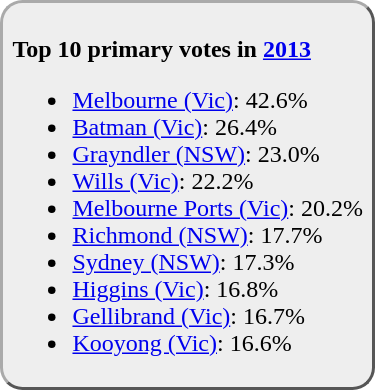<table style="float:right; padding:1px 3px; margin:0 0 0 8px; Background:#eee; Border:2px outset #aaa; border-radius:15px;">
<tr>
<td><br><strong>Top 10 primary votes in <a href='#'>2013</a></strong><ul><li><a href='#'>Melbourne (Vic)</a>: 42.6%</li><li><a href='#'>Batman (Vic)</a>: 26.4%</li><li><a href='#'>Grayndler (NSW)</a>: 23.0%</li><li><a href='#'>Wills (Vic)</a>: 22.2%</li><li><a href='#'>Melbourne Ports (Vic)</a>: 20.2%</li><li><a href='#'>Richmond (NSW)</a>: 17.7%</li><li><a href='#'>Sydney (NSW)</a>: 17.3%</li><li><a href='#'>Higgins (Vic)</a>: 16.8%</li><li><a href='#'>Gellibrand (Vic)</a>: 16.7%</li><li><a href='#'>Kooyong (Vic)</a>: 16.6%</li></ul></td>
</tr>
</table>
